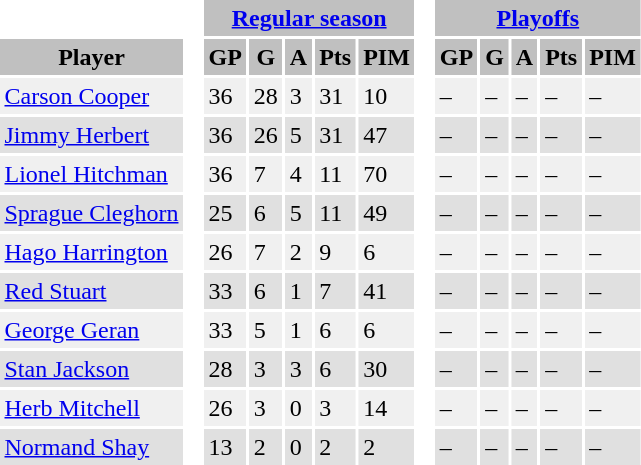<table BORDER="0" CELLPADDING="3" CELLSPACING="2" ID="Table1">
<tr ALIGN="center" bgcolor="#c0c0c0">
<th ALIGN="center" colspan="1" bgcolor="#ffffff"> </th>
<th ALIGN="center" rowspan="99" bgcolor="#ffffff"> </th>
<th ALIGN="center" colspan="5"><a href='#'>Regular season</a></th>
<th ALIGN="center" rowspan="99" bgcolor="#ffffff"> </th>
<th ALIGN="center" colspan="5"><a href='#'>Playoffs</a></th>
</tr>
<tr ALIGN="center" bgcolor="#c0c0c0">
<th ALIGN="center">Player</th>
<th ALIGN="center">GP</th>
<th ALIGN="center">G</th>
<th ALIGN="center">A</th>
<th ALIGN="center">Pts</th>
<th ALIGN="center">PIM</th>
<th ALIGN="center">GP</th>
<th ALIGN="center">G</th>
<th ALIGN="center">A</th>
<th ALIGN="center">Pts</th>
<th ALIGN="center">PIM</th>
</tr>
<tr bgcolor="#f0f0f0">
<td><a href='#'>Carson Cooper</a></td>
<td>36</td>
<td>28</td>
<td>3</td>
<td>31</td>
<td>10</td>
<td>–</td>
<td>–</td>
<td>–</td>
<td>–</td>
<td>–</td>
</tr>
<tr bgcolor="#e0e0e0">
<td><a href='#'>Jimmy Herbert</a></td>
<td>36</td>
<td>26</td>
<td>5</td>
<td>31</td>
<td>47</td>
<td>–</td>
<td>–</td>
<td>–</td>
<td>–</td>
<td>–</td>
</tr>
<tr bgcolor="#f0f0f0">
<td><a href='#'>Lionel Hitchman</a></td>
<td>36</td>
<td>7</td>
<td>4</td>
<td>11</td>
<td>70</td>
<td>–</td>
<td>–</td>
<td>–</td>
<td>–</td>
<td>–</td>
</tr>
<tr bgcolor="#e0e0e0">
<td><a href='#'>Sprague Cleghorn</a></td>
<td>25</td>
<td>6</td>
<td>5</td>
<td>11</td>
<td>49</td>
<td>–</td>
<td>–</td>
<td>–</td>
<td>–</td>
<td>–</td>
</tr>
<tr bgcolor="#f0f0f0">
<td><a href='#'>Hago Harrington</a></td>
<td>26</td>
<td>7</td>
<td>2</td>
<td>9</td>
<td>6</td>
<td>–</td>
<td>–</td>
<td>–</td>
<td>–</td>
<td>–</td>
</tr>
<tr bgcolor="#e0e0e0">
<td><a href='#'>Red Stuart</a></td>
<td>33</td>
<td>6</td>
<td>1</td>
<td>7</td>
<td>41</td>
<td>–</td>
<td>–</td>
<td>–</td>
<td>–</td>
<td>–</td>
</tr>
<tr bgcolor="#f0f0f0">
<td><a href='#'>George Geran</a></td>
<td>33</td>
<td>5</td>
<td>1</td>
<td>6</td>
<td>6</td>
<td>–</td>
<td>–</td>
<td>–</td>
<td>–</td>
<td>–</td>
</tr>
<tr bgcolor="#e0e0e0">
<td><a href='#'>Stan Jackson</a></td>
<td>28</td>
<td>3</td>
<td>3</td>
<td>6</td>
<td>30</td>
<td>–</td>
<td>–</td>
<td>–</td>
<td>–</td>
<td>–</td>
</tr>
<tr bgcolor="#f0f0f0">
<td><a href='#'>Herb Mitchell</a></td>
<td>26</td>
<td>3</td>
<td>0</td>
<td>3</td>
<td>14</td>
<td>–</td>
<td>–</td>
<td>–</td>
<td>–</td>
<td>–</td>
</tr>
<tr bgcolor="#e0e0e0">
<td><a href='#'>Normand Shay</a></td>
<td>13</td>
<td>2</td>
<td>0</td>
<td>2</td>
<td>2</td>
<td>–</td>
<td>–</td>
<td>–</td>
<td>–</td>
<td>–</td>
</tr>
</table>
